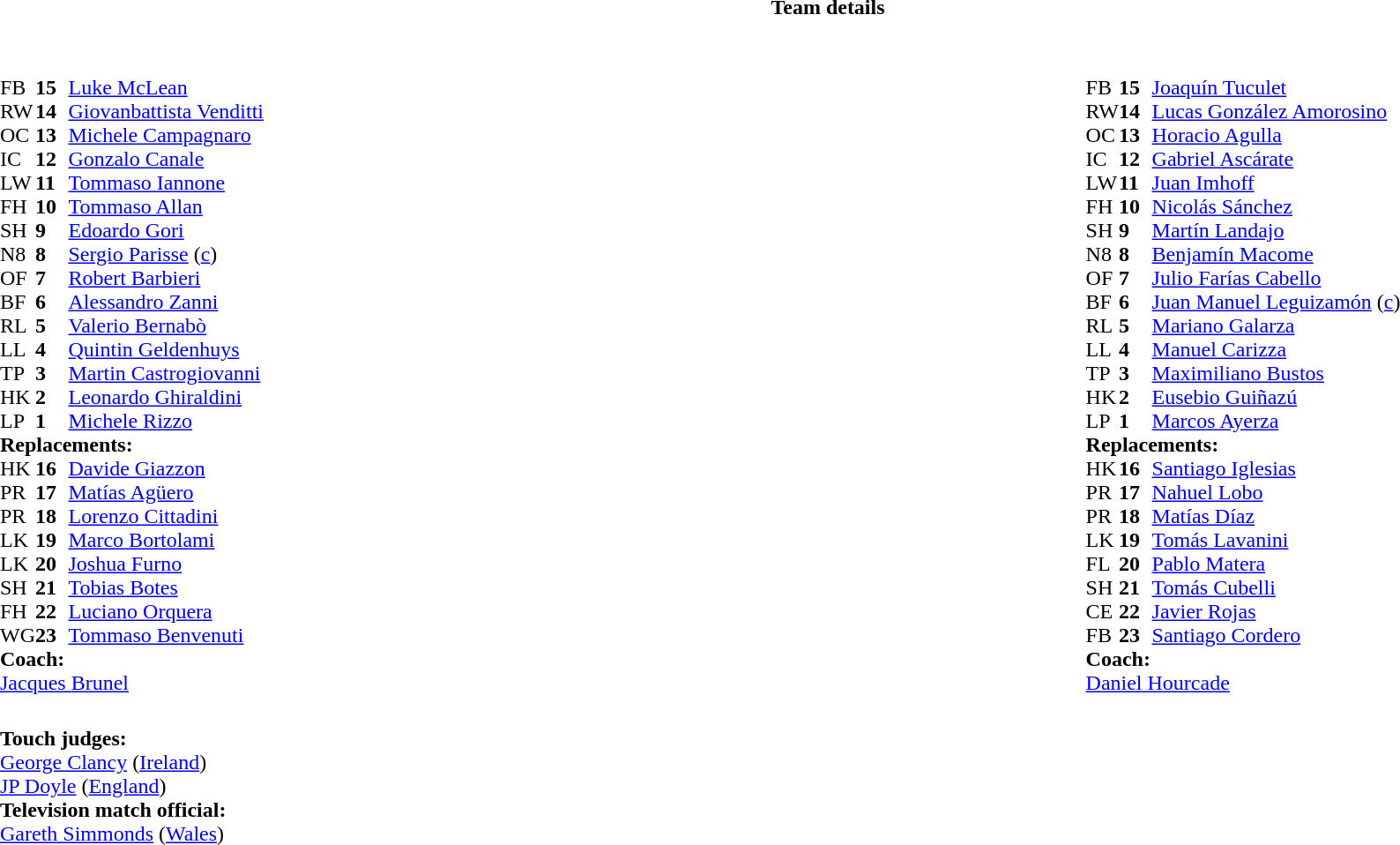<table border="0" width="100%" class="collapsible collapsed">
<tr>
<th>Team details</th>
</tr>
<tr>
<td><br><table width="100%">
<tr>
<td valign="top" width="50%"><br><table style="font-size: 100%" cellspacing="0" cellpadding="0">
<tr>
<th width="25"></th>
<th width="25"></th>
</tr>
<tr>
<td>FB</td>
<td><strong>15</strong></td>
<td><a href='#'>Luke McLean</a></td>
</tr>
<tr>
<td>RW</td>
<td><strong>14</strong></td>
<td><a href='#'>Giovanbattista Venditti</a></td>
</tr>
<tr>
<td>OC</td>
<td><strong>13</strong></td>
<td><a href='#'>Michele Campagnaro</a></td>
</tr>
<tr>
<td>IC</td>
<td><strong>12</strong></td>
<td><a href='#'>Gonzalo Canale</a></td>
<td></td>
<td></td>
</tr>
<tr>
<td>LW</td>
<td><strong>11</strong></td>
<td><a href='#'>Tommaso Iannone</a></td>
</tr>
<tr>
<td>FH</td>
<td><strong>10</strong></td>
<td><a href='#'>Tommaso Allan</a></td>
<td></td>
<td></td>
</tr>
<tr>
<td>SH</td>
<td><strong>9</strong></td>
<td><a href='#'>Edoardo Gori</a></td>
<td></td>
<td></td>
</tr>
<tr>
<td>N8</td>
<td><strong>8</strong></td>
<td><a href='#'>Sergio Parisse</a> (<a href='#'>c</a>)</td>
</tr>
<tr>
<td>OF</td>
<td><strong>7</strong></td>
<td><a href='#'>Robert Barbieri</a></td>
</tr>
<tr>
<td>BF</td>
<td><strong>6</strong></td>
<td><a href='#'>Alessandro Zanni</a></td>
</tr>
<tr>
<td>RL</td>
<td><strong>5</strong></td>
<td><a href='#'>Valerio Bernabò</a></td>
<td></td>
<td></td>
</tr>
<tr>
<td>LL</td>
<td><strong>4</strong></td>
<td><a href='#'>Quintin Geldenhuys</a></td>
<td></td>
<td></td>
</tr>
<tr>
<td>TP</td>
<td><strong>3</strong></td>
<td><a href='#'>Martin Castrogiovanni</a></td>
<td></td>
<td></td>
</tr>
<tr>
<td>HK</td>
<td><strong>2</strong></td>
<td><a href='#'>Leonardo Ghiraldini</a></td>
<td></td>
<td></td>
</tr>
<tr>
<td>LP</td>
<td><strong>1</strong></td>
<td><a href='#'>Michele Rizzo</a></td>
<td></td>
<td></td>
</tr>
<tr>
<td colspan=3><strong>Replacements:</strong></td>
</tr>
<tr>
<td>HK</td>
<td><strong>16</strong></td>
<td><a href='#'>Davide Giazzon</a></td>
<td></td>
<td></td>
</tr>
<tr>
<td>PR</td>
<td><strong>17</strong></td>
<td><a href='#'>Matías Agüero</a></td>
<td></td>
<td></td>
</tr>
<tr>
<td>PR</td>
<td><strong>18</strong></td>
<td><a href='#'>Lorenzo Cittadini</a></td>
<td></td>
<td></td>
</tr>
<tr>
<td>LK</td>
<td><strong>19</strong></td>
<td><a href='#'>Marco Bortolami</a></td>
<td></td>
<td></td>
</tr>
<tr>
<td>LK</td>
<td><strong>20</strong></td>
<td><a href='#'>Joshua Furno</a></td>
<td></td>
<td></td>
</tr>
<tr>
<td>SH</td>
<td><strong>21</strong></td>
<td><a href='#'>Tobias Botes</a></td>
<td></td>
<td></td>
</tr>
<tr>
<td>FH</td>
<td><strong>22</strong></td>
<td><a href='#'>Luciano Orquera</a></td>
<td></td>
<td></td>
</tr>
<tr>
<td>WG</td>
<td><strong>23</strong></td>
<td><a href='#'>Tommaso Benvenuti</a></td>
<td></td>
<td></td>
</tr>
<tr>
<td colspan=3><strong>Coach:</strong></td>
</tr>
<tr>
<td colspan="4"> <a href='#'>Jacques Brunel</a></td>
</tr>
</table>
</td>
<td valign="top" width="50%"><br><table style="font-size: 100%" cellspacing="0" cellpadding="0" align="center">
<tr>
<th width="25"></th>
<th width="25"></th>
</tr>
<tr>
<td>FB</td>
<td><strong>15</strong></td>
<td><a href='#'>Joaquín Tuculet</a></td>
<td></td>
<td></td>
</tr>
<tr>
<td>RW</td>
<td><strong>14</strong></td>
<td><a href='#'>Lucas González Amorosino</a></td>
</tr>
<tr>
<td>OC</td>
<td><strong>13</strong></td>
<td><a href='#'>Horacio Agulla</a></td>
</tr>
<tr>
<td>IC</td>
<td><strong>12</strong></td>
<td><a href='#'>Gabriel Ascárate</a></td>
<td></td>
<td></td>
</tr>
<tr>
<td>LW</td>
<td><strong>11</strong></td>
<td><a href='#'>Juan Imhoff</a></td>
</tr>
<tr>
<td>FH</td>
<td><strong>10</strong></td>
<td><a href='#'>Nicolás Sánchez</a></td>
</tr>
<tr>
<td>SH</td>
<td><strong>9</strong></td>
<td><a href='#'>Martín Landajo</a></td>
<td></td>
<td></td>
</tr>
<tr>
<td>N8</td>
<td><strong>8</strong></td>
<td><a href='#'>Benjamín Macome</a></td>
<td></td>
<td></td>
<td></td>
</tr>
<tr>
<td>OF</td>
<td><strong>7</strong></td>
<td><a href='#'>Julio Farías Cabello</a></td>
<td></td>
<td></td>
</tr>
<tr>
<td>BF</td>
<td><strong>6</strong></td>
<td><a href='#'>Juan Manuel Leguizamón</a> (<a href='#'>c</a>)</td>
</tr>
<tr>
<td>RL</td>
<td><strong>5</strong></td>
<td><a href='#'>Mariano Galarza</a></td>
</tr>
<tr>
<td>LL</td>
<td><strong>4</strong></td>
<td><a href='#'>Manuel Carizza</a></td>
<td></td>
<td></td>
</tr>
<tr>
<td>TP</td>
<td><strong>3</strong></td>
<td><a href='#'>Maximiliano Bustos</a></td>
</tr>
<tr>
<td>HK</td>
<td><strong>2</strong></td>
<td><a href='#'>Eusebio Guiñazú</a></td>
</tr>
<tr>
<td>LP</td>
<td><strong>1</strong></td>
<td><a href='#'>Marcos Ayerza</a></td>
<td></td>
</tr>
<tr>
<td colspan=3><strong>Replacements:</strong></td>
</tr>
<tr>
<td>HK</td>
<td><strong>16</strong></td>
<td><a href='#'>Santiago Iglesias</a></td>
</tr>
<tr>
<td>PR</td>
<td><strong>17</strong></td>
<td><a href='#'>Nahuel Lobo</a></td>
<td></td>
<td></td>
<td></td>
</tr>
<tr>
<td>PR</td>
<td><strong>18</strong></td>
<td><a href='#'>Matías Díaz</a></td>
</tr>
<tr>
<td>LK</td>
<td><strong>19</strong></td>
<td><a href='#'>Tomás Lavanini</a></td>
<td></td>
<td></td>
</tr>
<tr>
<td>FL</td>
<td><strong>20</strong></td>
<td><a href='#'>Pablo Matera</a></td>
<td></td>
<td></td>
</tr>
<tr>
<td>SH</td>
<td><strong>21</strong></td>
<td><a href='#'>Tomás Cubelli</a></td>
<td></td>
<td></td>
</tr>
<tr>
<td>CE</td>
<td><strong>22</strong></td>
<td><a href='#'>Javier Rojas</a></td>
<td></td>
<td></td>
</tr>
<tr>
<td>FB</td>
<td><strong>23</strong></td>
<td><a href='#'>Santiago Cordero</a></td>
<td></td>
<td></td>
</tr>
<tr>
<td colspan=3><strong>Coach:</strong></td>
</tr>
<tr>
<td colspan="4"> <a href='#'>Daniel Hourcade</a></td>
</tr>
</table>
</td>
</tr>
</table>
<table width=100% style="font-size: 100%">
<tr>
<td><br><strong>Touch judges:</strong>
<br><a href='#'>George Clancy</a> (<a href='#'>Ireland</a>)
<br><a href='#'>JP Doyle</a> (<a href='#'>England</a>)
<br><strong>Television match official:</strong>
<br><a href='#'>Gareth Simmonds</a> (<a href='#'>Wales</a>)</td>
</tr>
</table>
</td>
</tr>
</table>
